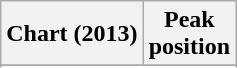<table class="wikitable sortable">
<tr>
<th>Chart (2013)</th>
<th>Peak<br>position</th>
</tr>
<tr>
</tr>
<tr>
</tr>
<tr>
</tr>
</table>
